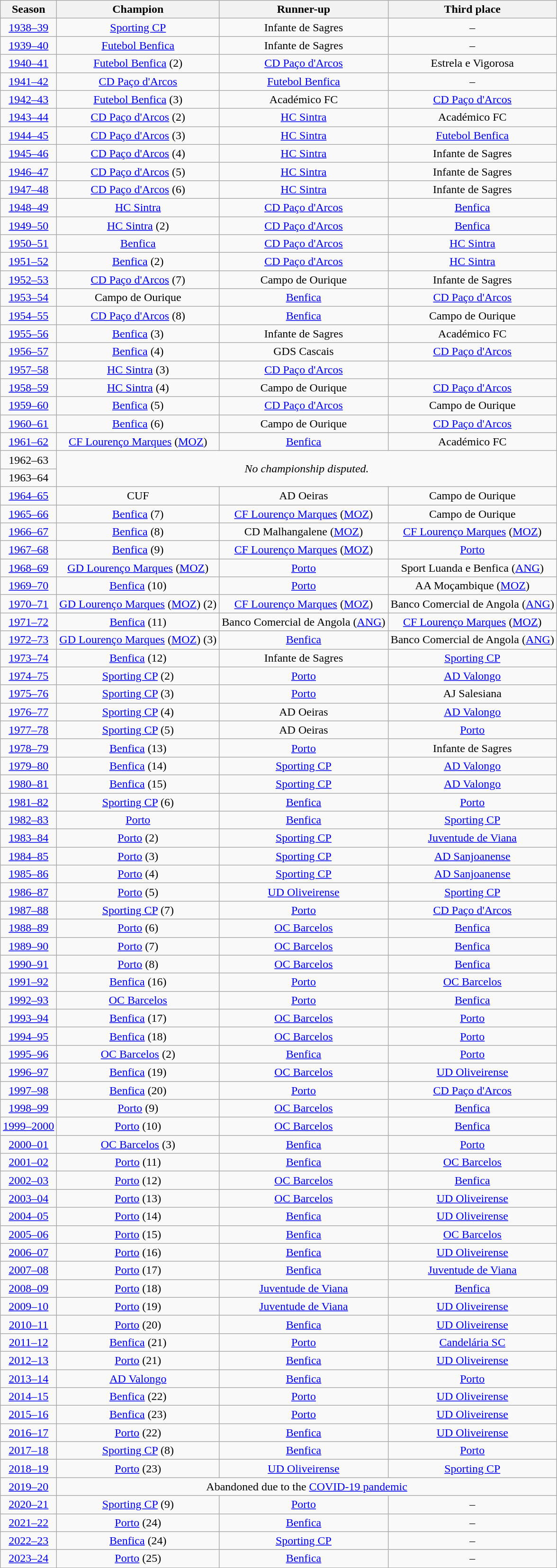<table class="wikitable" style="text-align:center;">
<tr>
<th scope="col">Season</th>
<th scope="col">Champion</th>
<th scope="col">Runner-up</th>
<th scope="col">Third place</th>
</tr>
<tr>
<td><a href='#'>1938–39</a></td>
<td><a href='#'>Sporting CP</a></td>
<td>Infante de Sagres</td>
<td>–</td>
</tr>
<tr>
<td><a href='#'>1939–40</a></td>
<td><a href='#'>Futebol Benfica</a></td>
<td>Infante de Sagres</td>
<td>–</td>
</tr>
<tr>
<td><a href='#'>1940–41</a></td>
<td><a href='#'>Futebol Benfica</a> (2)</td>
<td><a href='#'>CD Paço d'Arcos</a></td>
<td>Estrela e Vigorosa</td>
</tr>
<tr>
<td><a href='#'>1941–42</a></td>
<td><a href='#'>CD Paço d'Arcos</a></td>
<td><a href='#'>Futebol Benfica</a></td>
<td>–</td>
</tr>
<tr>
<td><a href='#'>1942–43</a></td>
<td><a href='#'>Futebol Benfica</a> (3)</td>
<td>Académico FC</td>
<td><a href='#'>CD Paço d'Arcos</a></td>
</tr>
<tr>
<td><a href='#'>1943–44</a></td>
<td><a href='#'>CD Paço d'Arcos</a> (2)</td>
<td><a href='#'>HC Sintra</a></td>
<td>Académico FC</td>
</tr>
<tr>
<td><a href='#'>1944–45</a></td>
<td><a href='#'>CD Paço d'Arcos</a> (3)</td>
<td><a href='#'>HC Sintra</a></td>
<td><a href='#'>Futebol Benfica</a></td>
</tr>
<tr>
<td><a href='#'>1945–46</a></td>
<td><a href='#'>CD Paço d'Arcos</a> (4)</td>
<td><a href='#'>HC Sintra</a></td>
<td>Infante de Sagres</td>
</tr>
<tr>
<td><a href='#'>1946–47</a></td>
<td><a href='#'>CD Paço d'Arcos</a> (5)</td>
<td><a href='#'>HC Sintra</a></td>
<td>Infante de Sagres</td>
</tr>
<tr>
<td><a href='#'>1947–48</a></td>
<td><a href='#'>CD Paço d'Arcos</a> (6)</td>
<td><a href='#'>HC Sintra</a></td>
<td>Infante de Sagres</td>
</tr>
<tr>
<td><a href='#'>1948–49</a></td>
<td><a href='#'>HC Sintra</a></td>
<td><a href='#'>CD Paço d'Arcos</a></td>
<td><a href='#'>Benfica</a></td>
</tr>
<tr>
<td><a href='#'>1949–50</a></td>
<td><a href='#'>HC Sintra</a> (2)</td>
<td><a href='#'>CD Paço d'Arcos</a></td>
<td><a href='#'>Benfica</a></td>
</tr>
<tr>
<td><a href='#'>1950–51</a></td>
<td><a href='#'>Benfica</a></td>
<td><a href='#'>CD Paço d'Arcos</a></td>
<td><a href='#'>HC Sintra</a></td>
</tr>
<tr>
<td><a href='#'>1951–52</a></td>
<td><a href='#'>Benfica</a> (2)</td>
<td><a href='#'>CD Paço d'Arcos</a></td>
<td><a href='#'>HC Sintra</a></td>
</tr>
<tr>
<td><a href='#'>1952–53</a></td>
<td><a href='#'>CD Paço d'Arcos</a> (7)</td>
<td>Campo de Ourique</td>
<td>Infante de Sagres</td>
</tr>
<tr>
<td><a href='#'>1953–54</a></td>
<td>Campo de Ourique</td>
<td><a href='#'>Benfica</a></td>
<td><a href='#'>CD Paço d'Arcos</a></td>
</tr>
<tr>
<td><a href='#'>1954–55</a></td>
<td><a href='#'>CD Paço d'Arcos</a> (8)</td>
<td><a href='#'>Benfica</a></td>
<td>Campo de Ourique</td>
</tr>
<tr>
<td><a href='#'>1955–56</a></td>
<td><a href='#'>Benfica</a> (3)</td>
<td>Infante de Sagres</td>
<td>Académico FC</td>
</tr>
<tr>
<td><a href='#'>1956–57</a></td>
<td><a href='#'>Benfica</a> (4)</td>
<td>GDS Cascais</td>
<td><a href='#'>CD Paço d'Arcos</a></td>
</tr>
<tr>
<td><a href='#'>1957–58</a></td>
<td><a href='#'>HC Sintra</a> (3)</td>
<td><a href='#'>CD Paço d'Arcos</a></td>
<td></td>
</tr>
<tr>
<td><a href='#'>1958–59</a></td>
<td><a href='#'>HC Sintra</a> (4)</td>
<td>Campo de Ourique</td>
<td><a href='#'>CD Paço d'Arcos</a></td>
</tr>
<tr>
<td><a href='#'>1959–60</a></td>
<td><a href='#'>Benfica</a> (5)</td>
<td><a href='#'>CD Paço d'Arcos</a></td>
<td>Campo de Ourique</td>
</tr>
<tr>
<td><a href='#'>1960–61</a></td>
<td><a href='#'>Benfica</a> (6)</td>
<td>Campo de Ourique</td>
<td><a href='#'>CD Paço d'Arcos</a></td>
</tr>
<tr>
<td><a href='#'>1961–62</a></td>
<td><a href='#'>CF Lourenço Marques</a> (<a href='#'>MOZ</a>)</td>
<td><a href='#'>Benfica</a></td>
<td>Académico FC</td>
</tr>
<tr>
<td>1962–63</td>
<td colspan="3" rowspan="2"><em>No championship disputed.</em></td>
</tr>
<tr>
<td>1963–64</td>
</tr>
<tr>
<td><a href='#'>1964–65</a></td>
<td>CUF</td>
<td>AD Oeiras</td>
<td>Campo de Ourique</td>
</tr>
<tr>
<td><a href='#'>1965–66</a></td>
<td><a href='#'>Benfica</a> (7)</td>
<td><a href='#'>CF Lourenço Marques</a> (<a href='#'>MOZ</a>)</td>
<td>Campo de Ourique</td>
</tr>
<tr>
<td><a href='#'>1966–67</a></td>
<td><a href='#'>Benfica</a> (8)</td>
<td>CD Malhangalene (<a href='#'>MOZ</a>)</td>
<td><a href='#'>CF Lourenço Marques</a> (<a href='#'>MOZ</a>)</td>
</tr>
<tr>
<td><a href='#'>1967–68</a></td>
<td><a href='#'>Benfica</a> (9)</td>
<td><a href='#'>CF Lourenço Marques</a> (<a href='#'>MOZ</a>)</td>
<td><a href='#'>Porto</a></td>
</tr>
<tr>
<td><a href='#'>1968–69</a></td>
<td><a href='#'>GD Lourenço Marques</a> (<a href='#'>MOZ</a>)</td>
<td><a href='#'>Porto</a></td>
<td>Sport Luanda e Benfica (<a href='#'>ANG</a>)</td>
</tr>
<tr>
<td><a href='#'>1969–70</a></td>
<td><a href='#'>Benfica</a> (10)</td>
<td><a href='#'>Porto</a></td>
<td>AA Moçambique (<a href='#'>MOZ</a>)</td>
</tr>
<tr>
<td><a href='#'>1970–71</a></td>
<td><a href='#'>GD Lourenço Marques</a> (<a href='#'>MOZ</a>) (2)</td>
<td><a href='#'>CF Lourenço Marques</a> (<a href='#'>MOZ</a>)</td>
<td>Banco Comercial de Angola (<a href='#'>ANG</a>)</td>
</tr>
<tr>
<td><a href='#'>1971–72</a></td>
<td><a href='#'>Benfica</a> (11)</td>
<td>Banco Comercial de Angola (<a href='#'>ANG</a>)</td>
<td><a href='#'>CF Lourenço Marques</a> (<a href='#'>MOZ</a>)</td>
</tr>
<tr>
<td><a href='#'>1972–73</a></td>
<td><a href='#'>GD Lourenço Marques</a> (<a href='#'>MOZ</a>) (3)</td>
<td><a href='#'>Benfica</a></td>
<td>Banco Comercial de Angola (<a href='#'>ANG</a>)</td>
</tr>
<tr>
<td><a href='#'>1973–74</a></td>
<td><a href='#'>Benfica</a> (12)</td>
<td>Infante de Sagres</td>
<td><a href='#'>Sporting CP</a></td>
</tr>
<tr>
<td><a href='#'>1974–75</a></td>
<td><a href='#'>Sporting CP</a> (2)</td>
<td><a href='#'>Porto</a></td>
<td><a href='#'>AD Valongo</a></td>
</tr>
<tr>
<td><a href='#'>1975–76</a></td>
<td><a href='#'>Sporting CP</a> (3)</td>
<td><a href='#'>Porto</a></td>
<td>AJ Salesiana</td>
</tr>
<tr>
<td><a href='#'>1976–77</a></td>
<td><a href='#'>Sporting CP</a> (4)</td>
<td>AD Oeiras</td>
<td><a href='#'>AD Valongo</a></td>
</tr>
<tr>
<td><a href='#'>1977–78</a></td>
<td><a href='#'>Sporting CP</a> (5)</td>
<td>AD Oeiras</td>
<td><a href='#'>Porto</a></td>
</tr>
<tr>
<td><a href='#'>1978–79</a></td>
<td><a href='#'>Benfica</a> (13)</td>
<td><a href='#'>Porto</a></td>
<td>Infante de Sagres</td>
</tr>
<tr>
<td><a href='#'>1979–80</a></td>
<td><a href='#'>Benfica</a> (14)</td>
<td><a href='#'>Sporting CP</a></td>
<td><a href='#'>AD Valongo</a></td>
</tr>
<tr>
<td><a href='#'>1980–81</a></td>
<td><a href='#'>Benfica</a> (15)</td>
<td><a href='#'>Sporting CP</a></td>
<td><a href='#'>AD Valongo</a></td>
</tr>
<tr>
<td><a href='#'>1981–82</a></td>
<td><a href='#'>Sporting CP</a> (6)</td>
<td><a href='#'>Benfica</a></td>
<td><a href='#'>Porto</a></td>
</tr>
<tr>
<td><a href='#'>1982–83</a></td>
<td><a href='#'>Porto</a></td>
<td><a href='#'>Benfica</a></td>
<td><a href='#'>Sporting CP</a></td>
</tr>
<tr>
<td><a href='#'>1983–84</a></td>
<td><a href='#'>Porto</a> (2)</td>
<td><a href='#'>Sporting CP</a></td>
<td><a href='#'>Juventude de Viana</a></td>
</tr>
<tr>
<td><a href='#'>1984–85</a></td>
<td><a href='#'>Porto</a> (3)</td>
<td><a href='#'>Sporting CP</a></td>
<td><a href='#'>AD Sanjoanense</a></td>
</tr>
<tr>
<td><a href='#'>1985–86</a></td>
<td><a href='#'>Porto</a> (4)</td>
<td><a href='#'>Sporting CP</a></td>
<td><a href='#'>AD Sanjoanense</a></td>
</tr>
<tr>
<td><a href='#'>1986–87</a></td>
<td><a href='#'>Porto</a> (5)</td>
<td><a href='#'>UD Oliveirense</a></td>
<td><a href='#'>Sporting CP</a></td>
</tr>
<tr>
<td><a href='#'>1987–88</a></td>
<td><a href='#'>Sporting CP</a> (7)</td>
<td><a href='#'>Porto</a></td>
<td><a href='#'>CD Paço d'Arcos</a></td>
</tr>
<tr>
<td><a href='#'>1988–89</a></td>
<td><a href='#'>Porto</a> (6)</td>
<td><a href='#'>OC Barcelos</a></td>
<td><a href='#'>Benfica</a></td>
</tr>
<tr>
<td><a href='#'>1989–90</a></td>
<td><a href='#'>Porto</a> (7)</td>
<td><a href='#'>OC Barcelos</a></td>
<td><a href='#'>Benfica</a></td>
</tr>
<tr>
<td><a href='#'>1990–91</a></td>
<td><a href='#'>Porto</a> (8)</td>
<td><a href='#'>OC Barcelos</a></td>
<td><a href='#'>Benfica</a></td>
</tr>
<tr>
<td><a href='#'>1991–92</a></td>
<td><a href='#'>Benfica</a> (16)</td>
<td><a href='#'>Porto</a></td>
<td><a href='#'>OC Barcelos</a></td>
</tr>
<tr>
<td><a href='#'>1992–93</a></td>
<td><a href='#'>OC Barcelos</a></td>
<td><a href='#'>Porto</a></td>
<td><a href='#'>Benfica</a></td>
</tr>
<tr>
<td><a href='#'>1993–94</a></td>
<td><a href='#'>Benfica</a> (17)</td>
<td><a href='#'>OC Barcelos</a></td>
<td><a href='#'>Porto</a></td>
</tr>
<tr>
<td><a href='#'>1994–95</a></td>
<td><a href='#'>Benfica</a> (18)</td>
<td><a href='#'>OC Barcelos</a></td>
<td><a href='#'>Porto</a></td>
</tr>
<tr>
<td><a href='#'>1995–96</a></td>
<td><a href='#'>OC Barcelos</a> (2)</td>
<td><a href='#'>Benfica</a></td>
<td><a href='#'>Porto</a></td>
</tr>
<tr>
<td><a href='#'>1996–97</a></td>
<td><a href='#'>Benfica</a> (19)</td>
<td><a href='#'>OC Barcelos</a></td>
<td><a href='#'>UD Oliveirense</a></td>
</tr>
<tr>
<td><a href='#'>1997–98</a></td>
<td><a href='#'>Benfica</a> (20)</td>
<td><a href='#'>Porto</a></td>
<td><a href='#'>CD Paço d'Arcos</a></td>
</tr>
<tr>
<td><a href='#'>1998–99</a></td>
<td><a href='#'>Porto</a> (9)</td>
<td><a href='#'>OC Barcelos</a></td>
<td><a href='#'>Benfica</a></td>
</tr>
<tr>
<td><a href='#'>1999–2000</a></td>
<td><a href='#'>Porto</a> (10)</td>
<td><a href='#'>OC Barcelos</a></td>
<td><a href='#'>Benfica</a></td>
</tr>
<tr>
<td><a href='#'>2000–01</a></td>
<td><a href='#'>OC Barcelos</a> (3)</td>
<td><a href='#'>Benfica</a></td>
<td><a href='#'>Porto</a></td>
</tr>
<tr>
<td><a href='#'>2001–02</a></td>
<td><a href='#'>Porto</a> (11)</td>
<td><a href='#'>Benfica</a></td>
<td><a href='#'>OC Barcelos</a></td>
</tr>
<tr>
<td><a href='#'>2002–03</a></td>
<td><a href='#'>Porto</a> (12)</td>
<td><a href='#'>OC Barcelos</a></td>
<td><a href='#'>Benfica</a></td>
</tr>
<tr>
<td><a href='#'>2003–04</a></td>
<td><a href='#'>Porto</a> (13)</td>
<td><a href='#'>OC Barcelos</a></td>
<td><a href='#'>UD Oliveirense</a></td>
</tr>
<tr>
<td><a href='#'>2004–05</a></td>
<td><a href='#'>Porto</a> (14)</td>
<td><a href='#'>Benfica</a></td>
<td><a href='#'>UD Oliveirense</a></td>
</tr>
<tr>
<td><a href='#'>2005–06</a></td>
<td><a href='#'>Porto</a> (15)</td>
<td><a href='#'>Benfica</a></td>
<td><a href='#'>OC Barcelos</a></td>
</tr>
<tr>
<td><a href='#'>2006–07</a></td>
<td><a href='#'>Porto</a> (16)</td>
<td><a href='#'>Benfica</a></td>
<td><a href='#'>UD Oliveirense</a></td>
</tr>
<tr>
<td><a href='#'>2007–08</a></td>
<td><a href='#'>Porto</a> (17)</td>
<td><a href='#'>Benfica</a></td>
<td><a href='#'>Juventude de Viana</a></td>
</tr>
<tr>
<td><a href='#'>2008–09</a></td>
<td><a href='#'>Porto</a> (18)</td>
<td><a href='#'>Juventude de Viana</a></td>
<td><a href='#'>Benfica</a></td>
</tr>
<tr>
<td><a href='#'>2009–10</a></td>
<td><a href='#'>Porto</a> (19)</td>
<td><a href='#'>Juventude de Viana</a></td>
<td><a href='#'>UD Oliveirense</a></td>
</tr>
<tr>
<td><a href='#'>2010–11</a></td>
<td><a href='#'>Porto</a> (20)</td>
<td><a href='#'>Benfica</a></td>
<td><a href='#'>UD Oliveirense</a></td>
</tr>
<tr>
<td><a href='#'>2011–12</a></td>
<td><a href='#'>Benfica</a> (21)</td>
<td><a href='#'>Porto</a></td>
<td><a href='#'>Candelária SC</a></td>
</tr>
<tr>
<td><a href='#'>2012–13</a></td>
<td><a href='#'>Porto</a> (21)</td>
<td><a href='#'>Benfica</a></td>
<td><a href='#'>UD Oliveirense</a></td>
</tr>
<tr>
<td><a href='#'>2013–14</a></td>
<td><a href='#'>AD Valongo</a></td>
<td><a href='#'>Benfica</a></td>
<td><a href='#'>Porto</a></td>
</tr>
<tr>
<td><a href='#'>2014–15</a></td>
<td><a href='#'>Benfica</a> (22)</td>
<td><a href='#'>Porto</a></td>
<td><a href='#'>UD Oliveirense</a></td>
</tr>
<tr>
<td><a href='#'>2015–16</a></td>
<td><a href='#'>Benfica</a> (23)</td>
<td><a href='#'>Porto</a></td>
<td><a href='#'>UD Oliveirense</a></td>
</tr>
<tr>
<td><a href='#'>2016–17</a></td>
<td><a href='#'>Porto</a> (22)</td>
<td><a href='#'>Benfica</a></td>
<td><a href='#'>UD Oliveirense</a></td>
</tr>
<tr>
<td><a href='#'>2017–18</a></td>
<td><a href='#'>Sporting CP</a> (8)</td>
<td><a href='#'>Benfica</a></td>
<td><a href='#'>Porto</a></td>
</tr>
<tr>
<td><a href='#'>2018–19</a></td>
<td><a href='#'>Porto</a> (23)</td>
<td><a href='#'>UD Oliveirense</a></td>
<td><a href='#'>Sporting CP</a></td>
</tr>
<tr>
<td><a href='#'>2019–20</a></td>
<td colspan="3">Abandoned due to the <a href='#'>COVID-19 pandemic</a></td>
</tr>
<tr>
<td><a href='#'>2020–21</a></td>
<td><a href='#'>Sporting CP</a> (9)</td>
<td><a href='#'>Porto</a></td>
<td>–</td>
</tr>
<tr>
<td><a href='#'>2021–22</a></td>
<td><a href='#'>Porto</a> (24)</td>
<td><a href='#'>Benfica</a></td>
<td>–</td>
</tr>
<tr>
<td><a href='#'>2022–23</a></td>
<td><a href='#'>Benfica</a> (24)</td>
<td><a href='#'>Sporting CP</a></td>
<td>–</td>
</tr>
<tr>
<td><a href='#'>2023–24</a></td>
<td><a href='#'>Porto</a> (25)</td>
<td><a href='#'>Benfica</a></td>
<td>–</td>
</tr>
</table>
